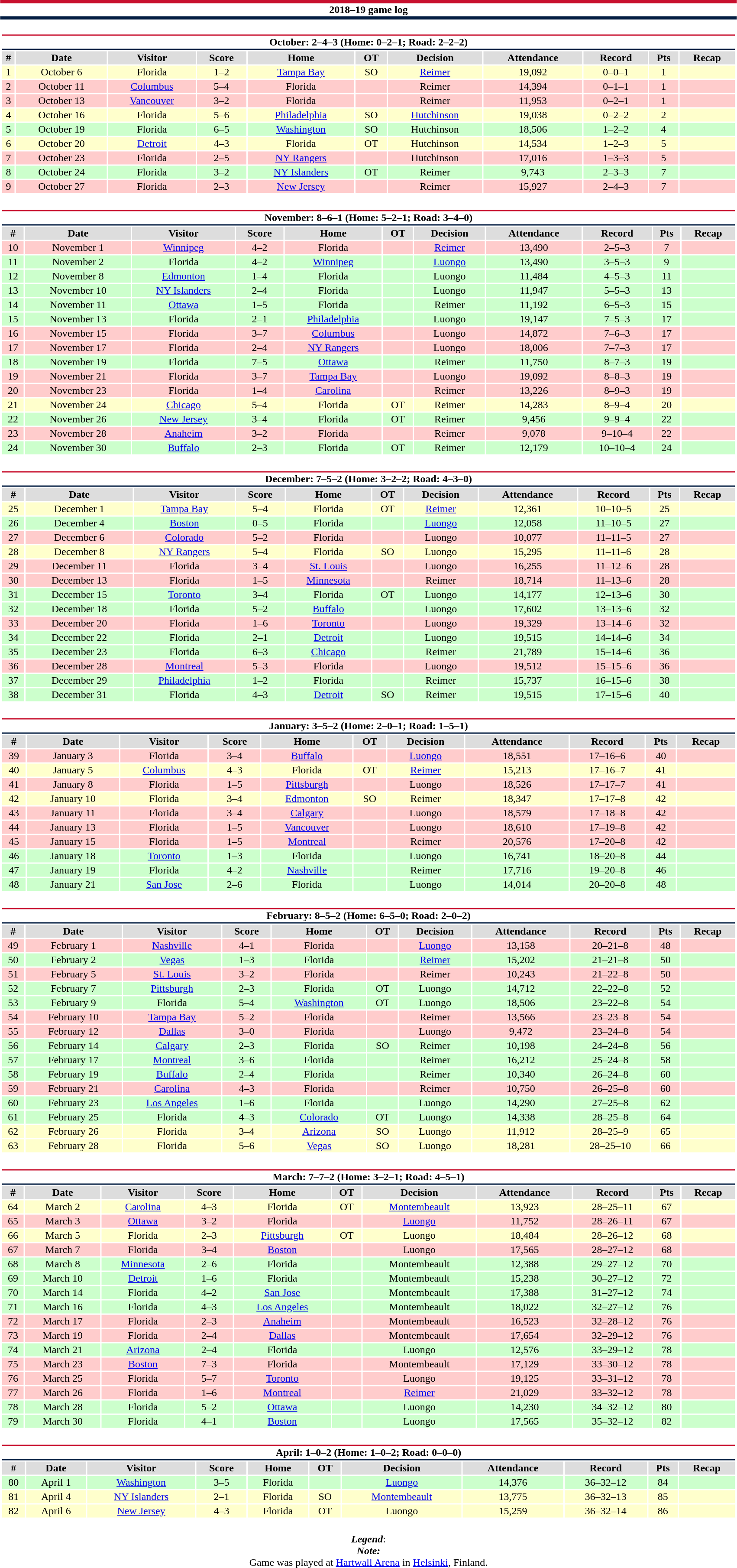<table class="toccolours" style="width:90%; clear:both; margin:1.5em auto; text-align:center;">
<tr>
<th colspan="11" style="background:#FFFFFF; border-top:#C8102E 5px solid; border-bottom:#041E42 5px solid;">2018–19 game log</th>
</tr>
<tr>
<td colspan="11"><br><table class="toccolours collapsible collapsed" style="width:100%;">
<tr>
<th colspan="11" style="background:#FFFFFF; border-top:#C8102E 2px solid; border-bottom:#041E42 2px solid;">October: 2–4–3 (Home: 0–2–1; Road: 2–2–2)</th>
</tr>
<tr style="background:#ddd;">
<th>#</th>
<th>Date</th>
<th>Visitor</th>
<th>Score</th>
<th>Home</th>
<th>OT</th>
<th>Decision</th>
<th>Attendance</th>
<th>Record</th>
<th>Pts</th>
<th>Recap</th>
</tr>
<tr style="background:#ffc;">
<td>1</td>
<td>October 6</td>
<td>Florida</td>
<td>1–2</td>
<td><a href='#'>Tampa Bay</a></td>
<td>SO</td>
<td><a href='#'>Reimer</a></td>
<td>19,092</td>
<td>0–0–1</td>
<td>1</td>
<td></td>
</tr>
<tr style="background:#fcc;">
<td>2</td>
<td>October 11</td>
<td><a href='#'>Columbus</a></td>
<td>5–4</td>
<td>Florida</td>
<td></td>
<td>Reimer</td>
<td>14,394</td>
<td>0–1–1</td>
<td>1</td>
<td></td>
</tr>
<tr style="background:#fcc;">
<td>3</td>
<td>October 13</td>
<td><a href='#'>Vancouver</a></td>
<td>3–2</td>
<td>Florida</td>
<td></td>
<td>Reimer</td>
<td>11,953</td>
<td>0–2–1</td>
<td>1</td>
<td></td>
</tr>
<tr style="background:#ffc;">
<td>4</td>
<td>October 16</td>
<td>Florida</td>
<td>5–6</td>
<td><a href='#'>Philadelphia</a></td>
<td>SO</td>
<td><a href='#'>Hutchinson</a></td>
<td>19,038</td>
<td>0–2–2</td>
<td>2</td>
<td></td>
</tr>
<tr style="background:#cfc;">
<td>5</td>
<td>October 19</td>
<td>Florida</td>
<td>6–5</td>
<td><a href='#'>Washington</a></td>
<td>SO</td>
<td>Hutchinson</td>
<td>18,506</td>
<td>1–2–2</td>
<td>4</td>
<td></td>
</tr>
<tr style="background:#ffc;">
<td>6</td>
<td>October 20</td>
<td><a href='#'>Detroit</a></td>
<td>4–3</td>
<td>Florida</td>
<td>OT</td>
<td>Hutchinson</td>
<td>14,534</td>
<td>1–2–3</td>
<td>5</td>
<td></td>
</tr>
<tr style="background:#fcc;">
<td>7</td>
<td>October 23</td>
<td>Florida</td>
<td>2–5</td>
<td><a href='#'>NY Rangers</a></td>
<td></td>
<td>Hutchinson</td>
<td>17,016</td>
<td>1–3–3</td>
<td>5</td>
<td></td>
</tr>
<tr style="background:#cfc;">
<td>8</td>
<td>October 24</td>
<td>Florida</td>
<td>3–2</td>
<td><a href='#'>NY Islanders</a></td>
<td>OT</td>
<td>Reimer</td>
<td>9,743</td>
<td>2–3–3</td>
<td>7</td>
<td></td>
</tr>
<tr style="background:#fcc;">
<td>9</td>
<td>October 27</td>
<td>Florida</td>
<td>2–3</td>
<td><a href='#'>New Jersey</a></td>
<td></td>
<td>Reimer</td>
<td>15,927</td>
<td>2–4–3</td>
<td>7</td>
<td></td>
</tr>
</table>
</td>
</tr>
<tr>
<td colspan="11"><br><table class="toccolours collapsible collapsed" style="width:100%;">
<tr>
<th colspan="11" style="background:#FFFFFF; border-top:#C8102E 2px solid; border-bottom:#041E42 2px solid;">November: 8–6–1 (Home: 5–2–1; Road: 3–4–0)</th>
</tr>
<tr style="background:#ddd;">
<th>#</th>
<th>Date</th>
<th>Visitor</th>
<th>Score</th>
<th>Home</th>
<th>OT</th>
<th>Decision</th>
<th>Attendance</th>
<th>Record</th>
<th>Pts</th>
<th>Recap</th>
</tr>
<tr style="background:#fcc;">
<td>10</td>
<td>November 1</td>
<td><a href='#'>Winnipeg</a></td>
<td>4–2</td>
<td>Florida</td>
<td></td>
<td><a href='#'>Reimer</a></td>
<td>13,490</td>
<td>2–5–3</td>
<td>7</td>
<td></td>
</tr>
<tr style="background:#cfc;">
<td>11</td>
<td>November 2</td>
<td>Florida</td>
<td>4–2</td>
<td><a href='#'>Winnipeg</a></td>
<td></td>
<td><a href='#'>Luongo</a></td>
<td>13,490</td>
<td>3–5–3</td>
<td>9</td>
<td></td>
</tr>
<tr style="background:#cfc;">
<td>12</td>
<td>November 8</td>
<td><a href='#'>Edmonton</a></td>
<td>1–4</td>
<td>Florida</td>
<td></td>
<td>Luongo</td>
<td>11,484</td>
<td>4–5–3</td>
<td>11</td>
<td></td>
</tr>
<tr style="background:#cfc;">
<td>13</td>
<td>November 10</td>
<td><a href='#'>NY Islanders</a></td>
<td>2–4</td>
<td>Florida</td>
<td></td>
<td>Luongo</td>
<td>11,947</td>
<td>5–5–3</td>
<td>13</td>
<td></td>
</tr>
<tr style="background:#cfc;">
<td>14</td>
<td>November 11</td>
<td><a href='#'>Ottawa</a></td>
<td>1–5</td>
<td>Florida</td>
<td></td>
<td>Reimer</td>
<td>11,192</td>
<td>6–5–3</td>
<td>15</td>
<td></td>
</tr>
<tr style="background:#cfc;">
<td>15</td>
<td>November 13</td>
<td>Florida</td>
<td>2–1</td>
<td><a href='#'>Philadelphia</a></td>
<td></td>
<td>Luongo</td>
<td>19,147</td>
<td>7–5–3</td>
<td>17</td>
<td></td>
</tr>
<tr style="background:#fcc;">
<td>16</td>
<td>November 15</td>
<td>Florida</td>
<td>3–7</td>
<td><a href='#'>Columbus</a></td>
<td></td>
<td>Luongo</td>
<td>14,872</td>
<td>7–6–3</td>
<td>17</td>
<td></td>
</tr>
<tr style="background:#fcc;">
<td>17</td>
<td>November 17</td>
<td>Florida</td>
<td>2–4</td>
<td><a href='#'>NY Rangers</a></td>
<td></td>
<td>Luongo</td>
<td>18,006</td>
<td>7–7–3</td>
<td>17</td>
<td></td>
</tr>
<tr style="background:#cfc;">
<td>18</td>
<td>November 19</td>
<td>Florida</td>
<td>7–5</td>
<td><a href='#'>Ottawa</a></td>
<td></td>
<td>Reimer</td>
<td>11,750</td>
<td>8–7–3</td>
<td>19</td>
<td></td>
</tr>
<tr style="background:#fcc;">
<td>19</td>
<td>November 21</td>
<td>Florida</td>
<td>3–7</td>
<td><a href='#'>Tampa Bay</a></td>
<td></td>
<td>Luongo</td>
<td>19,092</td>
<td>8–8–3</td>
<td>19</td>
<td></td>
</tr>
<tr style="background:#fcc;">
<td>20</td>
<td>November 23</td>
<td>Florida</td>
<td>1–4</td>
<td><a href='#'>Carolina</a></td>
<td></td>
<td>Reimer</td>
<td>13,226</td>
<td>8–9–3</td>
<td>19</td>
<td></td>
</tr>
<tr style="background:#ffc;">
<td>21</td>
<td>November 24</td>
<td><a href='#'>Chicago</a></td>
<td>5–4</td>
<td>Florida</td>
<td>OT</td>
<td>Reimer</td>
<td>14,283</td>
<td>8–9–4</td>
<td>20</td>
<td></td>
</tr>
<tr style="background:#cfc;">
<td>22</td>
<td>November 26</td>
<td><a href='#'>New Jersey</a></td>
<td>3–4</td>
<td>Florida</td>
<td>OT</td>
<td>Reimer</td>
<td>9,456</td>
<td>9–9–4</td>
<td>22</td>
<td></td>
</tr>
<tr style="background:#fcc;">
<td>23</td>
<td>November 28</td>
<td><a href='#'>Anaheim</a></td>
<td>3–2</td>
<td>Florida</td>
<td></td>
<td>Reimer</td>
<td>9,078</td>
<td>9–10–4</td>
<td>22</td>
<td></td>
</tr>
<tr style="background:#cfc;">
<td>24</td>
<td>November 30</td>
<td><a href='#'>Buffalo</a></td>
<td>2–3</td>
<td>Florida</td>
<td>OT</td>
<td>Reimer</td>
<td>12,179</td>
<td>10–10–4</td>
<td>24</td>
<td></td>
</tr>
</table>
</td>
</tr>
<tr>
<td colspan="11"><br><table class="toccolours collapsible collapsed" style="width:100%;">
<tr>
<th colspan="11" style="background:#FFFFFF; border-top:#C8102E 2px solid; border-bottom:#041E42 2px solid;">December: 7–5–2 (Home: 3–2–2; Road: 4–3–0)</th>
</tr>
<tr style="background:#ddd;">
<th>#</th>
<th>Date</th>
<th>Visitor</th>
<th>Score</th>
<th>Home</th>
<th>OT</th>
<th>Decision</th>
<th>Attendance</th>
<th>Record</th>
<th>Pts</th>
<th>Recap</th>
</tr>
<tr style="background:#ffc;">
<td>25</td>
<td>December 1</td>
<td><a href='#'>Tampa Bay</a></td>
<td>5–4</td>
<td>Florida</td>
<td>OT</td>
<td><a href='#'>Reimer</a></td>
<td>12,361</td>
<td>10–10–5</td>
<td>25</td>
<td></td>
</tr>
<tr style="background:#cfc;">
<td>26</td>
<td>December 4</td>
<td><a href='#'>Boston</a></td>
<td>0–5</td>
<td>Florida</td>
<td></td>
<td><a href='#'>Luongo</a></td>
<td>12,058</td>
<td>11–10–5</td>
<td>27</td>
<td></td>
</tr>
<tr style="background:#fcc;">
<td>27</td>
<td>December 6</td>
<td><a href='#'>Colorado</a></td>
<td>5–2</td>
<td>Florida</td>
<td></td>
<td>Luongo</td>
<td>10,077</td>
<td>11–11–5</td>
<td>27</td>
<td></td>
</tr>
<tr style="background:#ffc;">
<td>28</td>
<td>December 8</td>
<td><a href='#'>NY Rangers</a></td>
<td>5–4</td>
<td>Florida</td>
<td>SO</td>
<td>Luongo</td>
<td>15,295</td>
<td>11–11–6</td>
<td>28</td>
<td></td>
</tr>
<tr style="background:#fcc;">
<td>29</td>
<td>December 11</td>
<td>Florida</td>
<td>3–4</td>
<td><a href='#'>St. Louis</a></td>
<td></td>
<td>Luongo</td>
<td>16,255</td>
<td>11–12–6</td>
<td>28</td>
<td></td>
</tr>
<tr style="background:#fcc;">
<td>30</td>
<td>December 13</td>
<td>Florida</td>
<td>1–5</td>
<td><a href='#'>Minnesota</a></td>
<td></td>
<td>Reimer</td>
<td>18,714</td>
<td>11–13–6</td>
<td>28</td>
<td></td>
</tr>
<tr style="background:#cfc;">
<td>31</td>
<td>December 15</td>
<td><a href='#'>Toronto</a></td>
<td>3–4</td>
<td>Florida</td>
<td>OT</td>
<td>Luongo</td>
<td>14,177</td>
<td>12–13–6</td>
<td>30</td>
<td></td>
</tr>
<tr style="background:#cfc;">
<td>32</td>
<td>December 18</td>
<td>Florida</td>
<td>5–2</td>
<td><a href='#'>Buffalo</a></td>
<td></td>
<td>Luongo</td>
<td>17,602</td>
<td>13–13–6</td>
<td>32</td>
<td></td>
</tr>
<tr style="background:#fcc;">
<td>33</td>
<td>December 20</td>
<td>Florida</td>
<td>1–6</td>
<td><a href='#'>Toronto</a></td>
<td></td>
<td>Luongo</td>
<td>19,329</td>
<td>13–14–6</td>
<td>32</td>
<td></td>
</tr>
<tr style="background:#cfc;">
<td>34</td>
<td>December 22</td>
<td>Florida</td>
<td>2–1</td>
<td><a href='#'>Detroit</a></td>
<td></td>
<td>Luongo</td>
<td>19,515</td>
<td>14–14–6</td>
<td>34</td>
<td></td>
</tr>
<tr style="background:#cfc;">
<td>35</td>
<td>December 23</td>
<td>Florida</td>
<td>6–3</td>
<td><a href='#'>Chicago</a></td>
<td></td>
<td>Reimer</td>
<td>21,789</td>
<td>15–14–6</td>
<td>36</td>
<td></td>
</tr>
<tr style="background:#fcc;">
<td>36</td>
<td>December 28</td>
<td><a href='#'>Montreal</a></td>
<td>5–3</td>
<td>Florida</td>
<td></td>
<td>Luongo</td>
<td>19,512</td>
<td>15–15–6</td>
<td>36</td>
<td></td>
</tr>
<tr style="background:#cfc;">
<td>37</td>
<td>December 29</td>
<td><a href='#'>Philadelphia</a></td>
<td>1–2</td>
<td>Florida</td>
<td></td>
<td>Reimer</td>
<td>15,737</td>
<td>16–15–6</td>
<td>38</td>
<td></td>
</tr>
<tr style="background:#cfc;">
<td>38</td>
<td>December 31</td>
<td>Florida</td>
<td>4–3</td>
<td><a href='#'>Detroit</a></td>
<td>SO</td>
<td>Reimer</td>
<td>19,515</td>
<td>17–15–6</td>
<td>40</td>
<td></td>
</tr>
</table>
</td>
</tr>
<tr>
<td colspan="11"><br><table class="toccolours collapsible collapsed" style="width:100%;">
<tr>
<th colspan="11" style="background:#FFFFFF; border-top:#C8102E 2px solid; border-bottom:#041E42 2px solid;">January: 3–5–2 (Home: 2–0–1; Road: 1–5–1)</th>
</tr>
<tr style="background:#ddd;">
<th>#</th>
<th>Date</th>
<th>Visitor</th>
<th>Score</th>
<th>Home</th>
<th>OT</th>
<th>Decision</th>
<th>Attendance</th>
<th>Record</th>
<th>Pts</th>
<th>Recap</th>
</tr>
<tr style="background:#fcc;">
<td>39</td>
<td>January 3</td>
<td>Florida</td>
<td>3–4</td>
<td><a href='#'>Buffalo</a></td>
<td></td>
<td><a href='#'>Luongo</a></td>
<td>18,551</td>
<td>17–16–6</td>
<td>40</td>
<td></td>
</tr>
<tr style="background:#ffc;">
<td>40</td>
<td>January 5</td>
<td><a href='#'>Columbus</a></td>
<td>4–3</td>
<td>Florida</td>
<td>OT</td>
<td><a href='#'>Reimer</a></td>
<td>15,213</td>
<td>17–16–7</td>
<td>41</td>
<td></td>
</tr>
<tr style="background:#fcc;">
<td>41</td>
<td>January 8</td>
<td>Florida</td>
<td>1–5</td>
<td><a href='#'>Pittsburgh</a></td>
<td></td>
<td>Luongo</td>
<td>18,526</td>
<td>17–17–7</td>
<td>41</td>
<td></td>
</tr>
<tr style="background:#ffc;">
<td>42</td>
<td>January 10</td>
<td>Florida</td>
<td>3–4</td>
<td><a href='#'>Edmonton</a></td>
<td>SO</td>
<td>Reimer</td>
<td>18,347</td>
<td>17–17–8</td>
<td>42</td>
<td></td>
</tr>
<tr style="background:#fcc;">
<td>43</td>
<td>January 11</td>
<td>Florida</td>
<td>3–4</td>
<td><a href='#'>Calgary</a></td>
<td></td>
<td>Luongo</td>
<td>18,579</td>
<td>17–18–8</td>
<td>42</td>
<td></td>
</tr>
<tr style="background:#fcc;">
<td>44</td>
<td>January 13</td>
<td>Florida</td>
<td>1–5</td>
<td><a href='#'>Vancouver</a></td>
<td></td>
<td>Luongo</td>
<td>18,610</td>
<td>17–19–8</td>
<td>42</td>
<td></td>
</tr>
<tr style="background:#fcc;">
<td>45</td>
<td>January 15</td>
<td>Florida</td>
<td>1–5</td>
<td><a href='#'>Montreal</a></td>
<td></td>
<td>Reimer</td>
<td>20,576</td>
<td>17–20–8</td>
<td>42</td>
<td></td>
</tr>
<tr style="background:#cfc;">
<td>46</td>
<td>January 18</td>
<td><a href='#'>Toronto</a></td>
<td>1–3</td>
<td>Florida</td>
<td></td>
<td>Luongo</td>
<td>16,741</td>
<td>18–20–8</td>
<td>44</td>
<td></td>
</tr>
<tr style="background:#cfc;">
<td>47</td>
<td>January 19</td>
<td>Florida</td>
<td>4–2</td>
<td><a href='#'>Nashville</a></td>
<td></td>
<td>Reimer</td>
<td>17,716</td>
<td>19–20–8</td>
<td>46</td>
<td></td>
</tr>
<tr style="background:#cfc;">
<td>48</td>
<td>January 21</td>
<td><a href='#'>San Jose</a></td>
<td>2–6</td>
<td>Florida</td>
<td></td>
<td>Luongo</td>
<td>14,014</td>
<td>20–20–8</td>
<td>48</td>
<td></td>
</tr>
</table>
</td>
</tr>
<tr>
<td colspan="11"><br><table class="toccolours collapsible collapsed" style="width:100%;">
<tr>
<th colspan="11" style="background:#FFFFFF; border-top:#C8102E 2px solid; border-bottom:#041E42 2px solid;">February: 8–5–2 (Home: 6–5–0; Road: 2–0–2)</th>
</tr>
<tr style="background:#ddd;">
<th>#</th>
<th>Date</th>
<th>Visitor</th>
<th>Score</th>
<th>Home</th>
<th>OT</th>
<th>Decision</th>
<th>Attendance</th>
<th>Record</th>
<th>Pts</th>
<th>Recap</th>
</tr>
<tr style="background:#fcc;">
<td>49</td>
<td>February 1</td>
<td><a href='#'>Nashville</a></td>
<td>4–1</td>
<td>Florida</td>
<td></td>
<td><a href='#'>Luongo</a></td>
<td>13,158</td>
<td>20–21–8</td>
<td>48</td>
<td></td>
</tr>
<tr style="background:#cfc;">
<td>50</td>
<td>February 2</td>
<td><a href='#'>Vegas</a></td>
<td>1–3</td>
<td>Florida</td>
<td></td>
<td><a href='#'>Reimer</a></td>
<td>15,202</td>
<td>21–21–8</td>
<td>50</td>
<td></td>
</tr>
<tr style="background:#fcc;">
<td>51</td>
<td>February 5</td>
<td><a href='#'>St. Louis</a></td>
<td>3–2</td>
<td>Florida</td>
<td></td>
<td>Reimer</td>
<td>10,243</td>
<td>21–22–8</td>
<td>50</td>
<td></td>
</tr>
<tr style="background:#cfc;">
<td>52</td>
<td>February 7</td>
<td><a href='#'>Pittsburgh</a></td>
<td>2–3</td>
<td>Florida</td>
<td>OT</td>
<td>Luongo</td>
<td>14,712</td>
<td>22–22–8</td>
<td>52</td>
<td></td>
</tr>
<tr style="background:#cfc;">
<td>53</td>
<td>February 9</td>
<td>Florida</td>
<td>5–4</td>
<td><a href='#'>Washington</a></td>
<td>OT</td>
<td>Luongo</td>
<td>18,506</td>
<td>23–22–8</td>
<td>54</td>
<td></td>
</tr>
<tr style="background:#fcc;">
<td>54</td>
<td>February 10</td>
<td><a href='#'>Tampa Bay</a></td>
<td>5–2</td>
<td>Florida</td>
<td></td>
<td>Reimer</td>
<td>13,566</td>
<td>23–23–8</td>
<td>54</td>
<td></td>
</tr>
<tr style="background:#fcc;">
<td>55</td>
<td>February 12</td>
<td><a href='#'>Dallas</a></td>
<td>3–0</td>
<td>Florida</td>
<td></td>
<td>Luongo</td>
<td>9,472</td>
<td>23–24–8</td>
<td>54</td>
<td></td>
</tr>
<tr style="background:#cfc;">
<td>56</td>
<td>February 14</td>
<td><a href='#'>Calgary</a></td>
<td>2–3</td>
<td>Florida</td>
<td>SO</td>
<td>Reimer</td>
<td>10,198</td>
<td>24–24–8</td>
<td>56</td>
<td></td>
</tr>
<tr style="background:#cfc;">
<td>57</td>
<td>February 17</td>
<td><a href='#'>Montreal</a></td>
<td>3–6</td>
<td>Florida</td>
<td></td>
<td>Reimer</td>
<td>16,212</td>
<td>25–24–8</td>
<td>58</td>
<td></td>
</tr>
<tr style="background:#cfc;">
<td>58</td>
<td>February 19</td>
<td><a href='#'>Buffalo</a></td>
<td>2–4</td>
<td>Florida</td>
<td></td>
<td>Reimer</td>
<td>10,340</td>
<td>26–24–8</td>
<td>60</td>
<td></td>
</tr>
<tr style="background:#fcc;">
<td>59</td>
<td>February 21</td>
<td><a href='#'>Carolina</a></td>
<td>4–3</td>
<td>Florida</td>
<td></td>
<td>Reimer</td>
<td>10,750</td>
<td>26–25–8</td>
<td>60</td>
<td></td>
</tr>
<tr style="background:#cfc;">
<td>60</td>
<td>February 23</td>
<td><a href='#'>Los Angeles</a></td>
<td>1–6</td>
<td>Florida</td>
<td></td>
<td>Luongo</td>
<td>14,290</td>
<td>27–25–8</td>
<td>62</td>
<td></td>
</tr>
<tr style="background:#cfc;">
<td>61</td>
<td>February 25</td>
<td>Florida</td>
<td>4–3</td>
<td><a href='#'>Colorado</a></td>
<td>OT</td>
<td>Luongo</td>
<td>14,338</td>
<td>28–25–8</td>
<td>64</td>
<td></td>
</tr>
<tr style="background:#ffc;">
<td>62</td>
<td>February 26</td>
<td>Florida</td>
<td>3–4</td>
<td><a href='#'>Arizona</a></td>
<td>SO</td>
<td>Luongo</td>
<td>11,912</td>
<td>28–25–9</td>
<td>65</td>
<td></td>
</tr>
<tr style="background:#ffc;">
<td>63</td>
<td>February 28</td>
<td>Florida</td>
<td>5–6</td>
<td><a href='#'>Vegas</a></td>
<td>SO</td>
<td>Luongo</td>
<td>18,281</td>
<td>28–25–10</td>
<td>66</td>
<td></td>
</tr>
</table>
</td>
</tr>
<tr>
<td colspan="11"><br><table class="toccolours collapsible collapsed" style="width:100%;">
<tr>
<th colspan="11" style="background:#FFFFFF; border-top:#C8102E 2px solid; border-bottom:#041E42 2px solid;">March: 7–7–2 (Home: 3–2–1; Road: 4–5–1)</th>
</tr>
<tr style="background:#ddd;">
<th>#</th>
<th>Date</th>
<th>Visitor</th>
<th>Score</th>
<th>Home</th>
<th>OT</th>
<th>Decision</th>
<th>Attendance</th>
<th>Record</th>
<th>Pts</th>
<th>Recap</th>
</tr>
<tr style="background:#ffc;">
<td>64</td>
<td>March 2</td>
<td><a href='#'>Carolina</a></td>
<td>4–3</td>
<td>Florida</td>
<td>OT</td>
<td><a href='#'>Montembeault</a></td>
<td>13,923</td>
<td>28–25–11</td>
<td>67</td>
<td></td>
</tr>
<tr style="background:#fcc;">
<td>65</td>
<td>March 3</td>
<td><a href='#'>Ottawa</a></td>
<td>3–2</td>
<td>Florida</td>
<td></td>
<td><a href='#'>Luongo</a></td>
<td>11,752</td>
<td>28–26–11</td>
<td>67</td>
<td></td>
</tr>
<tr style="background:#ffc;">
<td>66</td>
<td>March 5</td>
<td>Florida</td>
<td>2–3</td>
<td><a href='#'>Pittsburgh</a></td>
<td>OT</td>
<td>Luongo</td>
<td>18,484</td>
<td>28–26–12</td>
<td>68</td>
<td></td>
</tr>
<tr style="background:#fcc;">
<td>67</td>
<td>March 7</td>
<td>Florida</td>
<td>3–4</td>
<td><a href='#'>Boston</a></td>
<td></td>
<td>Luongo</td>
<td>17,565</td>
<td>28–27–12</td>
<td>68</td>
<td></td>
</tr>
<tr style="background:#cfc;">
<td>68</td>
<td>March 8</td>
<td><a href='#'>Minnesota</a></td>
<td>2–6</td>
<td>Florida</td>
<td></td>
<td>Montembeault</td>
<td>12,388</td>
<td>29–27–12</td>
<td>70</td>
<td></td>
</tr>
<tr style="background:#cfc;">
<td>69</td>
<td>March 10</td>
<td><a href='#'>Detroit</a></td>
<td>1–6</td>
<td>Florida</td>
<td></td>
<td>Montembeault</td>
<td>15,238</td>
<td>30–27–12</td>
<td>72</td>
<td></td>
</tr>
<tr style="background:#cfc;">
<td>70</td>
<td>March 14</td>
<td>Florida</td>
<td>4–2</td>
<td><a href='#'>San Jose</a></td>
<td></td>
<td>Montembeault</td>
<td>17,388</td>
<td>31–27–12</td>
<td>74</td>
<td></td>
</tr>
<tr style="background:#cfc;">
<td>71</td>
<td>March 16</td>
<td>Florida</td>
<td>4–3</td>
<td><a href='#'>Los Angeles</a></td>
<td></td>
<td>Montembeault</td>
<td>18,022</td>
<td>32–27–12</td>
<td>76</td>
<td></td>
</tr>
<tr style="background:#fcc;">
<td>72</td>
<td>March 17</td>
<td>Florida</td>
<td>2–3</td>
<td><a href='#'>Anaheim</a></td>
<td></td>
<td>Montembeault</td>
<td>16,523</td>
<td>32–28–12</td>
<td>76</td>
<td></td>
</tr>
<tr style="background:#fcc;">
<td>73</td>
<td>March 19</td>
<td>Florida</td>
<td>2–4</td>
<td><a href='#'>Dallas</a></td>
<td></td>
<td>Montembeault</td>
<td>17,654</td>
<td>32–29–12</td>
<td>76</td>
<td></td>
</tr>
<tr style="background:#cfc;">
<td>74</td>
<td>March 21</td>
<td><a href='#'>Arizona</a></td>
<td>2–4</td>
<td>Florida</td>
<td></td>
<td>Luongo</td>
<td>12,576</td>
<td>33–29–12</td>
<td>78</td>
<td></td>
</tr>
<tr style="background:#fcc;">
<td>75</td>
<td>March 23</td>
<td><a href='#'>Boston</a></td>
<td>7–3</td>
<td>Florida</td>
<td></td>
<td>Montembeault</td>
<td>17,129</td>
<td>33–30–12</td>
<td>78</td>
<td></td>
</tr>
<tr style="background:#fcc;">
<td>76</td>
<td>March 25</td>
<td>Florida</td>
<td>5–7</td>
<td><a href='#'>Toronto</a></td>
<td></td>
<td>Luongo</td>
<td>19,125</td>
<td>33–31–12</td>
<td>78</td>
<td></td>
</tr>
<tr style="background:#fcc;">
<td>77</td>
<td>March 26</td>
<td>Florida</td>
<td>1–6</td>
<td><a href='#'>Montreal</a></td>
<td></td>
<td><a href='#'>Reimer</a></td>
<td>21,029</td>
<td>33–32–12</td>
<td>78</td>
<td></td>
</tr>
<tr style="background:#cfc;">
<td>78</td>
<td>March 28</td>
<td>Florida</td>
<td>5–2</td>
<td><a href='#'>Ottawa</a></td>
<td></td>
<td>Luongo</td>
<td>14,230</td>
<td>34–32–12</td>
<td>80</td>
<td></td>
</tr>
<tr style="background:#cfc;">
<td>79</td>
<td>March 30</td>
<td>Florida</td>
<td>4–1</td>
<td><a href='#'>Boston</a></td>
<td></td>
<td>Luongo</td>
<td>17,565</td>
<td>35–32–12</td>
<td>82</td>
<td></td>
</tr>
</table>
</td>
</tr>
<tr>
<td colspan="11"><br><table class="toccolours collapsible collapsed" style="width:100%;">
<tr>
<th colspan="11" style="background:#FFFFFF; border-top:#C8102E 2px solid; border-bottom:#041E42 2px solid;">April: 1–0–2 (Home: 1–0–2; Road: 0–0–0)</th>
</tr>
<tr style="background:#ddd;">
<th>#</th>
<th>Date</th>
<th>Visitor</th>
<th>Score</th>
<th>Home</th>
<th>OT</th>
<th>Decision</th>
<th>Attendance</th>
<th>Record</th>
<th>Pts</th>
<th>Recap</th>
</tr>
<tr style="background:#cfc;">
<td>80</td>
<td>April 1</td>
<td><a href='#'>Washington</a></td>
<td>3–5</td>
<td>Florida</td>
<td></td>
<td><a href='#'>Luongo</a></td>
<td>14,376</td>
<td>36–32–12</td>
<td>84</td>
<td></td>
</tr>
<tr style="background:#ffc;">
<td>81</td>
<td>April 4</td>
<td><a href='#'>NY Islanders</a></td>
<td>2–1</td>
<td>Florida</td>
<td>SO</td>
<td><a href='#'>Montembeault</a></td>
<td>13,775</td>
<td>36–32–13</td>
<td>85</td>
<td></td>
</tr>
<tr style="background:#ffc;">
<td>82</td>
<td>April 6</td>
<td><a href='#'>New Jersey</a></td>
<td>4–3</td>
<td>Florida</td>
<td>OT</td>
<td>Luongo</td>
<td>15,259</td>
<td>36–32–14</td>
<td>86</td>
<td></td>
</tr>
</table>
</td>
</tr>
<tr>
<td colspan="11" style="text-align:center;"><br><strong><em>Legend</em></strong>:



<br><strong><em>Note:</em></strong><br>
 Game was played at <a href='#'>Hartwall Arena</a> in <a href='#'>Helsinki</a>, Finland.</td>
</tr>
</table>
